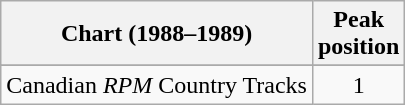<table class="wikitable sortable">
<tr>
<th align="left">Chart (1988–1989)</th>
<th style="text-align:center;">Peak<br>position</th>
</tr>
<tr>
</tr>
<tr>
<td align="left">Canadian <em>RPM</em> Country Tracks</td>
<td align="center">1</td>
</tr>
</table>
